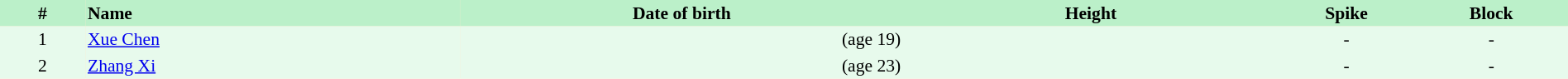<table border=0 cellpadding=2 cellspacing=0  |- bgcolor=#FFECCE style="text-align:center; font-size:90%;" width=100%>
<tr bgcolor=#BBF0C9>
<th width=5%>#</th>
<th width=22% align=left>Name</th>
<th width=26%>Date of birth</th>
<th width=22%>Height</th>
<th width=8%>Spike</th>
<th width=9%>Block</th>
</tr>
<tr bgcolor=#E7FAEC>
<td>1</td>
<td align=left><a href='#'>Xue Chen</a></td>
<td align=right> (age 19)</td>
<td></td>
<td>-</td>
<td>-</td>
</tr>
<tr bgcolor=#E7FAEC>
<td>2</td>
<td align=left><a href='#'>Zhang Xi</a></td>
<td align=right> (age 23)</td>
<td></td>
<td>-</td>
<td>-</td>
</tr>
</table>
